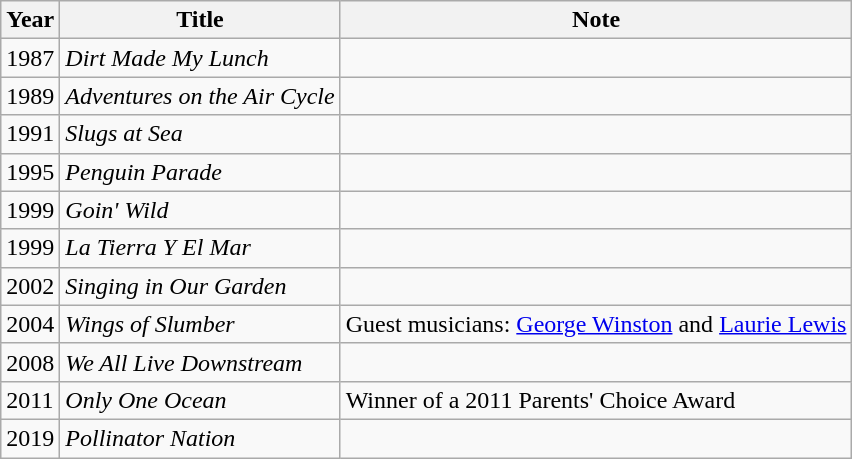<table class="wikitable plainrowheaders">
<tr>
<th>Year</th>
<th>Title</th>
<th>Note</th>
</tr>
<tr>
<td>1987</td>
<td><em>Dirt Made My Lunch</em></td>
<td></td>
</tr>
<tr>
<td>1989</td>
<td><em>Adventures on the Air Cycle</em></td>
<td></td>
</tr>
<tr>
<td>1991</td>
<td><em>Slugs at Sea</em></td>
<td></td>
</tr>
<tr>
<td>1995</td>
<td><em>Penguin Parade</em></td>
<td></td>
</tr>
<tr>
<td>1999</td>
<td><em>Goin' Wild</em></td>
<td></td>
</tr>
<tr>
<td>1999</td>
<td><em>La Tierra Y El Mar</em></td>
<td></td>
</tr>
<tr>
<td>2002</td>
<td><em>Singing in Our Garden</em></td>
<td></td>
</tr>
<tr>
<td>2004</td>
<td><em>Wings of Slumber</em></td>
<td>Guest musicians: <a href='#'>George Winston</a> and <a href='#'>Laurie Lewis</a></td>
</tr>
<tr>
<td>2008</td>
<td><em>We All Live Downstream</em></td>
<td></td>
</tr>
<tr>
<td>2011</td>
<td><em>Only One Ocean</em></td>
<td>Winner of a 2011 Parents' Choice Award</td>
</tr>
<tr>
<td>2019</td>
<td><em>Pollinator Nation</em></td>
<td></td>
</tr>
</table>
